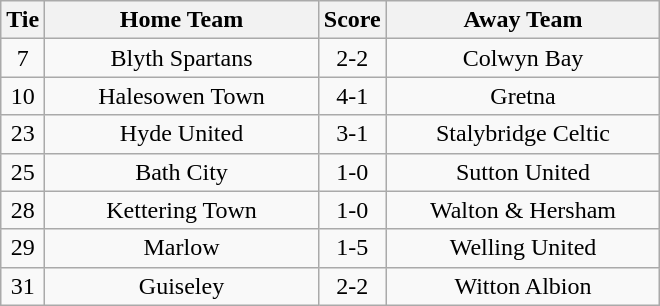<table class="wikitable" style="text-align:center;">
<tr>
<th width=20>Tie</th>
<th width=175>Home Team</th>
<th width=20>Score</th>
<th width=175>Away Team</th>
</tr>
<tr>
<td>7</td>
<td>Blyth Spartans</td>
<td>2-2</td>
<td>Colwyn Bay</td>
</tr>
<tr>
<td>10</td>
<td>Halesowen Town</td>
<td>4-1</td>
<td>Gretna</td>
</tr>
<tr>
<td>23</td>
<td>Hyde United</td>
<td>3-1</td>
<td>Stalybridge Celtic</td>
</tr>
<tr>
<td>25</td>
<td>Bath City</td>
<td>1-0</td>
<td>Sutton United</td>
</tr>
<tr>
<td>28</td>
<td>Kettering Town</td>
<td>1-0</td>
<td>Walton & Hersham</td>
</tr>
<tr>
<td>29</td>
<td>Marlow</td>
<td>1-5</td>
<td>Welling United</td>
</tr>
<tr>
<td>31</td>
<td>Guiseley</td>
<td>2-2</td>
<td>Witton Albion</td>
</tr>
</table>
